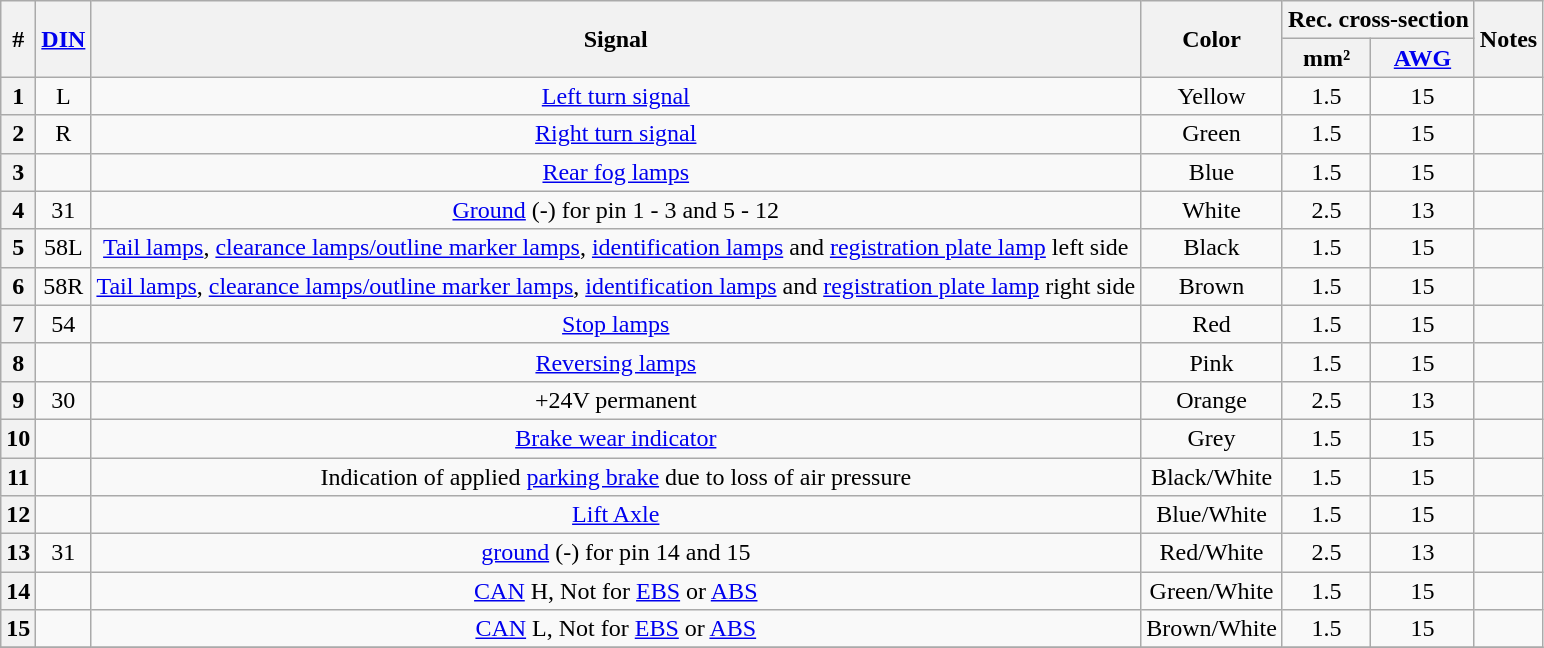<table class="wikitable sortable" style="text-align: center">
<tr>
<th rowspan="2">#</th>
<th rowspan="2"><a href='#'>DIN</a></th>
<th rowspan="2">Signal</th>
<th rowspan="2">Color</th>
<th colspan="2">Rec. cross-section</th>
<th rowspan="2">Notes</th>
</tr>
<tr>
<th>mm²</th>
<th><a href='#'>AWG</a></th>
</tr>
<tr>
<th>1</th>
<td>L</td>
<td><a href='#'>Left turn signal</a></td>
<td>Yellow</td>
<td>1.5</td>
<td>15</td>
<td></td>
</tr>
<tr>
<th>2</th>
<td>R</td>
<td><a href='#'>Right turn signal</a></td>
<td>Green</td>
<td>1.5</td>
<td>15</td>
<td></td>
</tr>
<tr>
<th>3</th>
<td></td>
<td><a href='#'>Rear fog lamps</a></td>
<td>Blue</td>
<td>1.5</td>
<td>15</td>
<td></td>
</tr>
<tr>
<th>4</th>
<td>31</td>
<td><a href='#'>Ground</a> (-) for pin 1 - 3 and 5 - 12</td>
<td>White</td>
<td>2.5</td>
<td>13</td>
<td></td>
</tr>
<tr>
<th>5</th>
<td>58L</td>
<td><a href='#'>Tail lamps</a>, <a href='#'>clearance lamps/outline marker lamps</a>, <a href='#'>identification lamps</a> and <a href='#'>registration plate lamp</a> left side</td>
<td>Black</td>
<td>1.5</td>
<td>15</td>
<td> </td>
</tr>
<tr>
<th>6</th>
<td>58R</td>
<td><a href='#'>Tail lamps</a>, <a href='#'>clearance lamps/outline marker lamps</a>, <a href='#'>identification lamps</a> and <a href='#'>registration plate lamp</a> right side</td>
<td>Brown</td>
<td>1.5</td>
<td>15</td>
<td> </td>
</tr>
<tr>
<th>7</th>
<td>54</td>
<td><a href='#'>Stop lamps</a></td>
<td>Red</td>
<td>1.5</td>
<td>15</td>
<td></td>
</tr>
<tr>
<th>8</th>
<td></td>
<td><a href='#'>Reversing lamps</a></td>
<td>Pink</td>
<td>1.5</td>
<td>15</td>
<td></td>
</tr>
<tr>
<th>9</th>
<td>30</td>
<td>+24V permanent</td>
<td>Orange</td>
<td>2.5</td>
<td>13</td>
<td></td>
</tr>
<tr>
<th>10</th>
<td></td>
<td><a href='#'>Brake wear indicator</a></td>
<td>Grey</td>
<td>1.5</td>
<td>15</td>
<td></td>
</tr>
<tr>
<th>11</th>
<td></td>
<td>Indication of applied <a href='#'>parking brake</a> due to loss of air pressure</td>
<td>Black/White</td>
<td>1.5</td>
<td>15</td>
<td></td>
</tr>
<tr>
<th>12</th>
<td></td>
<td><a href='#'>Lift Axle</a></td>
<td>Blue/White</td>
<td>1.5</td>
<td>15</td>
<td></td>
</tr>
<tr>
<th>13</th>
<td>31</td>
<td><a href='#'>ground</a> (-) for pin 14 and 15</td>
<td>Red/White</td>
<td>2.5</td>
<td>13</td>
<td></td>
</tr>
<tr>
<th>14</th>
<td></td>
<td><a href='#'>CAN</a> H, Not for <a href='#'>EBS</a> or <a href='#'>ABS</a></td>
<td>Green/White</td>
<td>1.5</td>
<td>15</td>
<td></td>
</tr>
<tr>
<th>15</th>
<td></td>
<td><a href='#'>CAN</a> L, Not for <a href='#'>EBS</a> or <a href='#'>ABS</a></td>
<td>Brown/White</td>
<td>1.5</td>
<td>15</td>
<td></td>
</tr>
<tr>
</tr>
</table>
